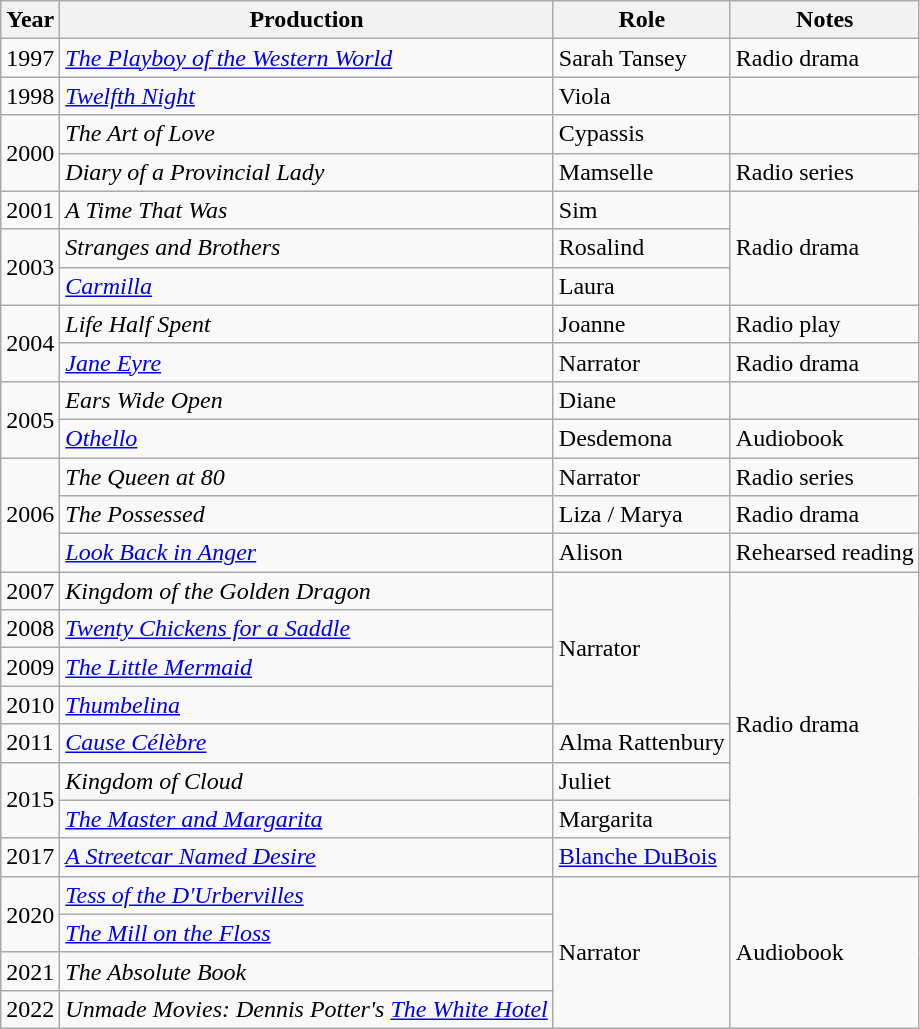<table class="wikitable sortable">
<tr>
<th>Year</th>
<th>Production</th>
<th>Role</th>
<th class="unsortable">Notes</th>
</tr>
<tr>
<td>1997</td>
<td><em><a href='#'>The Playboy of the Western World</a></em></td>
<td>Sarah Tansey</td>
<td>Radio drama</td>
</tr>
<tr>
<td>1998</td>
<td><em><a href='#'>Twelfth Night</a></em></td>
<td>Viola</td>
<td></td>
</tr>
<tr>
<td rowspan="2">2000</td>
<td><em>The Art of Love</em></td>
<td>Cypassis</td>
<td></td>
</tr>
<tr>
<td><em>Diary of a Provincial Lady</em></td>
<td>Mamselle</td>
<td>Radio series</td>
</tr>
<tr>
<td>2001</td>
<td><em>A Time That Was</em></td>
<td>Sim</td>
<td rowspan="3">Radio drama</td>
</tr>
<tr>
<td rowspan="2">2003</td>
<td><em>Stranges and Brothers</em></td>
<td>Rosalind</td>
</tr>
<tr>
<td><em><a href='#'>Carmilla</a></em></td>
<td>Laura</td>
</tr>
<tr>
<td rowspan="2">2004</td>
<td><em>Life Half Spent</em></td>
<td>Joanne</td>
<td>Radio play</td>
</tr>
<tr>
<td><em><a href='#'>Jane Eyre</a></em></td>
<td>Narrator</td>
<td>Radio drama</td>
</tr>
<tr>
<td rowspan="2">2005</td>
<td><em>Ears Wide Open</em></td>
<td>Diane</td>
<td></td>
</tr>
<tr>
<td><em><a href='#'>Othello</a></em></td>
<td>Desdemona</td>
<td>Audiobook</td>
</tr>
<tr>
<td rowspan="3">2006</td>
<td><em>The Queen at 80</em></td>
<td>Narrator</td>
<td>Radio series</td>
</tr>
<tr>
<td><em>The Possessed</em></td>
<td>Liza / Marya</td>
<td>Radio drama</td>
</tr>
<tr>
<td><em><a href='#'>Look Back in Anger</a></em></td>
<td>Alison</td>
<td>Rehearsed reading</td>
</tr>
<tr>
<td>2007</td>
<td><em>Kingdom of the Golden Dragon</em></td>
<td rowspan="4">Narrator</td>
<td rowspan="8">Radio drama</td>
</tr>
<tr>
<td>2008</td>
<td><em><a href='#'>Twenty Chickens for a Saddle</a></em></td>
</tr>
<tr>
<td>2009</td>
<td><em><a href='#'>The Little Mermaid</a></em></td>
</tr>
<tr>
<td>2010</td>
<td><em><a href='#'>Thumbelina</a></em></td>
</tr>
<tr>
<td>2011</td>
<td><em><a href='#'>Cause Célèbre</a></em></td>
<td>Alma Rattenbury</td>
</tr>
<tr>
<td rowspan="2">2015</td>
<td><em>Kingdom of Cloud</em></td>
<td>Juliet</td>
</tr>
<tr>
<td><em><a href='#'>The Master and Margarita</a></em></td>
<td>Margarita</td>
</tr>
<tr>
<td>2017</td>
<td><em><a href='#'>A Streetcar Named Desire</a></em></td>
<td><a href='#'>Blanche DuBois</a></td>
</tr>
<tr>
<td rowspan="2">2020</td>
<td><a href='#'><em>Tess of the D'Urbervilles</em></a></td>
<td rowspan="4">Narrator</td>
<td rowspan="4">Audiobook</td>
</tr>
<tr>
<td><em><a href='#'>The Mill on the Floss</a></em></td>
</tr>
<tr>
<td>2021</td>
<td><em>The Absolute Book</em></td>
</tr>
<tr>
<td>2022</td>
<td><em>Unmade Movies: Dennis Potter's <a href='#'>The White Hotel</a></em></td>
</tr>
</table>
